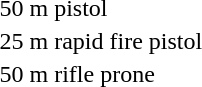<table>
<tr>
<td>50 m pistol <br></td>
<td></td>
<td></td>
<td></td>
</tr>
<tr>
<td>25 m rapid fire pistol <br></td>
<td></td>
<td></td>
<td></td>
</tr>
<tr>
<td>50 m rifle prone <br></td>
<td></td>
<td></td>
<td></td>
</tr>
</table>
